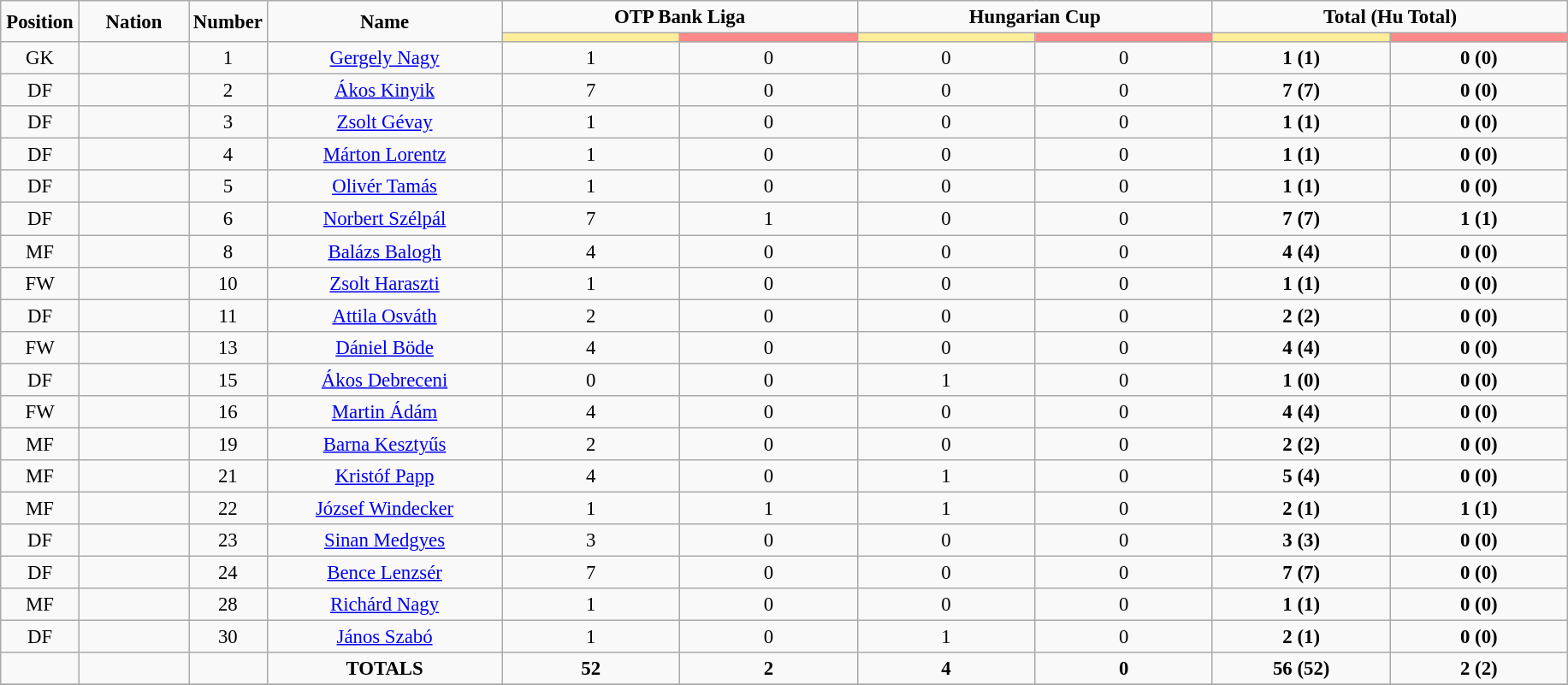<table class="wikitable" style="font-size: 95%; text-align: center;">
<tr>
<td rowspan="2" width="5%" align="center"><strong>Position</strong></td>
<td rowspan="2" width="7%" align="center"><strong>Nation</strong></td>
<td rowspan="2" width="5%" align="center"><strong>Number</strong></td>
<td rowspan="2" width="15%" align="center"><strong>Name</strong></td>
<td colspan="2" align="center"><strong>OTP Bank Liga</strong></td>
<td colspan="2" align="center"><strong>Hungarian Cup</strong></td>
<td colspan="2" align="center"><strong>Total (Hu Total)</strong></td>
</tr>
<tr>
<th width=60 style="background: #FFEE99"></th>
<th width=60 style="background: #FF8888"></th>
<th width=60 style="background: #FFEE99"></th>
<th width=60 style="background: #FF8888"></th>
<th width=60 style="background: #FFEE99"></th>
<th width=60 style="background: #FF8888"></th>
</tr>
<tr>
<td>GK</td>
<td></td>
<td>1</td>
<td><a href='#'>Gergely Nagy</a></td>
<td>1</td>
<td>0</td>
<td>0</td>
<td>0</td>
<td><strong>1 (1)</strong></td>
<td><strong>0 (0)</strong></td>
</tr>
<tr>
<td>DF</td>
<td></td>
<td>2</td>
<td><a href='#'>Ákos Kinyik</a></td>
<td>7</td>
<td>0</td>
<td>0</td>
<td>0</td>
<td><strong>7 (7)</strong></td>
<td><strong>0 (0)</strong></td>
</tr>
<tr>
<td>DF</td>
<td></td>
<td>3</td>
<td><a href='#'>Zsolt Gévay</a></td>
<td>1</td>
<td>0</td>
<td>0</td>
<td>0</td>
<td><strong>1 (1)</strong></td>
<td><strong>0 (0)</strong></td>
</tr>
<tr>
<td>DF</td>
<td></td>
<td>4</td>
<td><a href='#'>Márton Lorentz</a></td>
<td>1</td>
<td>0</td>
<td>0</td>
<td>0</td>
<td><strong>1 (1)</strong></td>
<td><strong>0 (0)</strong></td>
</tr>
<tr>
<td>DF</td>
<td></td>
<td>5</td>
<td><a href='#'>Olivér Tamás</a></td>
<td>1</td>
<td>0</td>
<td>0</td>
<td>0</td>
<td><strong>1 (1)</strong></td>
<td><strong>0 (0)</strong></td>
</tr>
<tr>
<td>DF</td>
<td></td>
<td>6</td>
<td><a href='#'>Norbert Szélpál</a></td>
<td>7</td>
<td>1</td>
<td>0</td>
<td>0</td>
<td><strong>7 (7)</strong></td>
<td><strong>1 (1)</strong></td>
</tr>
<tr>
<td>MF</td>
<td></td>
<td>8</td>
<td><a href='#'>Balázs Balogh</a></td>
<td>4</td>
<td>0</td>
<td>0</td>
<td>0</td>
<td><strong>4 (4)</strong></td>
<td><strong>0 (0)</strong></td>
</tr>
<tr>
<td>FW</td>
<td></td>
<td>10</td>
<td><a href='#'>Zsolt Haraszti</a></td>
<td>1</td>
<td>0</td>
<td>0</td>
<td>0</td>
<td><strong>1 (1)</strong></td>
<td><strong>0 (0)</strong></td>
</tr>
<tr>
<td>DF</td>
<td></td>
<td>11</td>
<td><a href='#'>Attila Osváth</a></td>
<td>2</td>
<td>0</td>
<td>0</td>
<td>0</td>
<td><strong>2 (2)</strong></td>
<td><strong>0 (0)</strong></td>
</tr>
<tr>
<td>FW</td>
<td></td>
<td>13</td>
<td><a href='#'>Dániel Böde</a></td>
<td>4</td>
<td>0</td>
<td>0</td>
<td>0</td>
<td><strong>4 (4)</strong></td>
<td><strong>0 (0)</strong></td>
</tr>
<tr>
<td>DF</td>
<td></td>
<td>15</td>
<td><a href='#'>Ákos Debreceni</a></td>
<td>0</td>
<td>0</td>
<td>1</td>
<td>0</td>
<td><strong>1 (0)</strong></td>
<td><strong>0 (0)</strong></td>
</tr>
<tr>
<td>FW</td>
<td></td>
<td>16</td>
<td><a href='#'>Martin Ádám</a></td>
<td>4</td>
<td>0</td>
<td>0</td>
<td>0</td>
<td><strong>4 (4)</strong></td>
<td><strong>0 (0)</strong></td>
</tr>
<tr>
<td>MF</td>
<td></td>
<td>19</td>
<td><a href='#'>Barna Kesztyűs</a></td>
<td>2</td>
<td>0</td>
<td>0</td>
<td>0</td>
<td><strong>2 (2)</strong></td>
<td><strong>0 (0)</strong></td>
</tr>
<tr>
<td>MF</td>
<td></td>
<td>21</td>
<td><a href='#'>Kristóf Papp</a></td>
<td>4</td>
<td>0</td>
<td>1</td>
<td>0</td>
<td><strong>5 (4)</strong></td>
<td><strong>0 (0)</strong></td>
</tr>
<tr>
<td>MF</td>
<td></td>
<td>22</td>
<td><a href='#'>József Windecker</a></td>
<td>1</td>
<td>1</td>
<td>1</td>
<td>0</td>
<td><strong>2 (1)</strong></td>
<td><strong>1 (1)</strong></td>
</tr>
<tr>
<td>DF</td>
<td></td>
<td>23</td>
<td><a href='#'>Sinan Medgyes</a></td>
<td>3</td>
<td>0</td>
<td>0</td>
<td>0</td>
<td><strong>3 (3)</strong></td>
<td><strong>0 (0)</strong></td>
</tr>
<tr>
<td>DF</td>
<td></td>
<td>24</td>
<td><a href='#'>Bence Lenzsér</a></td>
<td>7</td>
<td>0</td>
<td>0</td>
<td>0</td>
<td><strong>7 (7)</strong></td>
<td><strong>0 (0)</strong></td>
</tr>
<tr>
<td>MF</td>
<td></td>
<td>28</td>
<td><a href='#'>Richárd Nagy</a></td>
<td>1</td>
<td>0</td>
<td>0</td>
<td>0</td>
<td><strong>1 (1)</strong></td>
<td><strong>0 (0)</strong></td>
</tr>
<tr>
<td>DF</td>
<td></td>
<td>30</td>
<td><a href='#'>János Szabó</a></td>
<td>1</td>
<td>0</td>
<td>1</td>
<td>0</td>
<td><strong>2 (1)</strong></td>
<td><strong>0 (0)</strong></td>
</tr>
<tr>
<td></td>
<td></td>
<td></td>
<td><strong>TOTALS</strong></td>
<td><strong>52</strong></td>
<td><strong>2</strong></td>
<td><strong>4</strong></td>
<td><strong>0</strong></td>
<td><strong>56 (52)</strong></td>
<td><strong>2 (2)</strong></td>
</tr>
<tr>
</tr>
</table>
